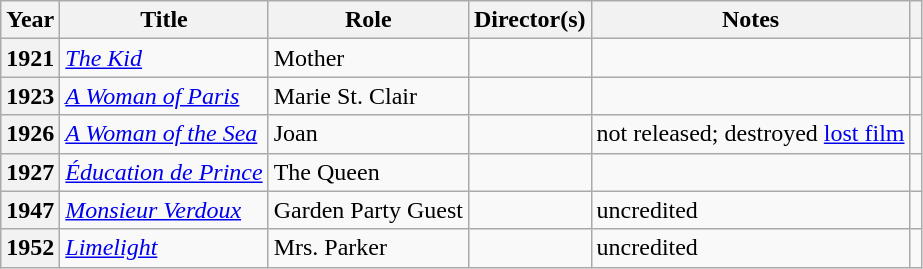<table class="wikitable sortable plainrowheaders">
<tr>
<th>Year</th>
<th>Title</th>
<th>Role</th>
<th>Director(s)</th>
<th class="unsortable">Notes</th>
<th class="unsortable"></th>
</tr>
<tr>
<th scope="row">1921</th>
<td><em><a href='#'>The Kid</a></em></td>
<td>Mother</td>
<td></td>
<td></td>
<td style="text-align:center;"></td>
</tr>
<tr>
<th scope="row">1923</th>
<td><em><a href='#'>A Woman of Paris</a></em></td>
<td>Marie St. Clair</td>
<td></td>
<td></td>
<td style="text-align:center;"></td>
</tr>
<tr>
<th scope="row">1926</th>
<td><em><a href='#'>A Woman of the Sea</a></em></td>
<td>Joan</td>
<td></td>
<td>not released; destroyed <a href='#'>lost film</a></td>
<td style="text-align:center;"></td>
</tr>
<tr>
<th scope="row">1927</th>
<td><em><a href='#'>Éducation de Prince</a></em></td>
<td>The Queen</td>
<td></td>
<td></td>
<td style="text-align:center;"></td>
</tr>
<tr>
<th scope="row">1947</th>
<td><em><a href='#'>Monsieur Verdoux</a></em></td>
<td>Garden Party Guest</td>
<td></td>
<td>uncredited</td>
<td style="text-align:center;"></td>
</tr>
<tr>
<th scope="row">1952</th>
<td><em><a href='#'>Limelight</a></em></td>
<td>Mrs. Parker</td>
<td></td>
<td>uncredited</td>
<td style="text-align:center;"></td>
</tr>
</table>
